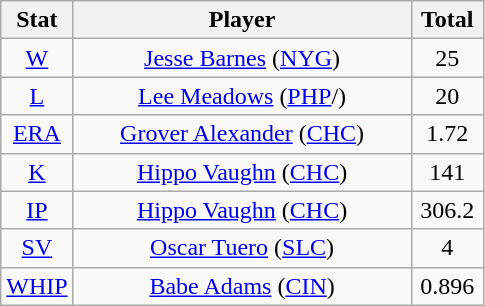<table class="wikitable" style="text-align:center;">
<tr>
<th style="width:15%;">Stat</th>
<th>Player</th>
<th style="width:15%;">Total</th>
</tr>
<tr>
<td><a href='#'>W</a></td>
<td><a href='#'>Jesse Barnes</a> (<a href='#'>NYG</a>)</td>
<td>25</td>
</tr>
<tr>
<td><a href='#'>L</a></td>
<td><a href='#'>Lee Meadows</a> (<a href='#'>PHP</a>/)</td>
<td>20</td>
</tr>
<tr>
<td><a href='#'>ERA</a></td>
<td><a href='#'>Grover Alexander</a> (<a href='#'>CHC</a>)</td>
<td>1.72</td>
</tr>
<tr>
<td><a href='#'>K</a></td>
<td><a href='#'>Hippo Vaughn</a> (<a href='#'>CHC</a>)</td>
<td>141</td>
</tr>
<tr>
<td><a href='#'>IP</a></td>
<td><a href='#'>Hippo Vaughn</a> (<a href='#'>CHC</a>)</td>
<td>306.2</td>
</tr>
<tr>
<td><a href='#'>SV</a></td>
<td><a href='#'>Oscar Tuero</a> (<a href='#'>SLC</a>)</td>
<td>4</td>
</tr>
<tr>
<td><a href='#'>WHIP</a></td>
<td><a href='#'>Babe Adams</a> (<a href='#'>CIN</a>)</td>
<td>0.896</td>
</tr>
</table>
